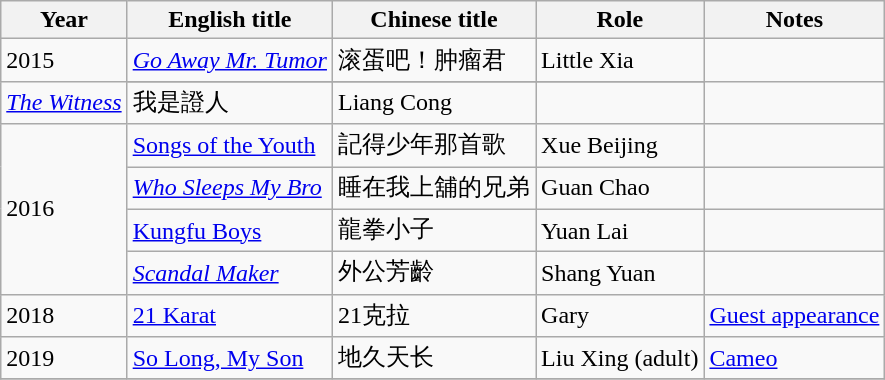<table class="wikitable">
<tr>
<th>Year</th>
<th>English title</th>
<th>Chinese title</th>
<th>Role</th>
<th>Notes</th>
</tr>
<tr>
<td rowspan=2>2015</td>
<td><em><a href='#'>Go Away Mr. Tumor</a></em></td>
<td>滚蛋吧！肿瘤君</td>
<td>Little Xia</td>
<td></td>
</tr>
<tr>
</tr>
<tr>
<td><em><a href='#'>The Witness</a></em></td>
<td>我是證人</td>
<td>Liang Cong</td>
<td></td>
</tr>
<tr>
<td rowspan=4>2016</td>
<td><a href='#'>Songs of the Youth</a></td>
<td>記得少年那首歌</td>
<td>Xue Beijing</td>
<td></td>
</tr>
<tr>
<td><em><a href='#'>Who Sleeps My Bro</a></em></td>
<td>睡在我上舖的兄弟</td>
<td>Guan Chao</td>
<td></td>
</tr>
<tr>
<td><a href='#'>Kungfu Boys</a></td>
<td>龍拳小子</td>
<td>Yuan Lai</td>
<td></td>
</tr>
<tr>
<td><em><a href='#'>Scandal Maker</a></em></td>
<td>外公芳齡</td>
<td>Shang Yuan</td>
<td></td>
</tr>
<tr>
<td>2018</td>
<td><a href='#'>21 Karat</a></td>
<td>21克拉</td>
<td>Gary</td>
<td><a href='#'>Guest appearance</a></td>
</tr>
<tr>
<td>2019</td>
<td><a href='#'>So Long, My Son</a></td>
<td>地久天长</td>
<td>Liu Xing (adult)</td>
<td><a href='#'>Cameo</a></td>
</tr>
<tr>
</tr>
</table>
